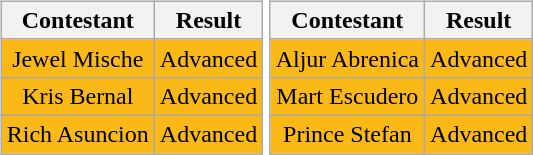<table>
<tr>
<td><br><table class="wikitable sortable nowrap" style="margin:auto; text-align:center">
<tr>
<th scope="col">Contestant</th>
<th scope="col">Result</th>
</tr>
<tr>
<td bgcolor=#fbb917>Jewel Mische</td>
<td bgcolor=#fbb917>Advanced</td>
</tr>
<tr>
<td bgcolor=#fbb917>Kris Bernal</td>
<td bgcolor=#fbb917>Advanced</td>
</tr>
<tr>
<td bgcolor=#fbb917>Rich Asuncion</td>
<td bgcolor=#fbb917>Advanced</td>
</tr>
</table>
</td>
<td><br><table class="wikitable sortable nowrap" style="margin:auto; text-align:center">
<tr>
<th scope="col">Contestant</th>
<th scope="col">Result</th>
</tr>
<tr>
<td bgcolor=#fbb917>Aljur Abrenica</td>
<td bgcolor=#fbb917>Advanced</td>
</tr>
<tr>
<td bgcolor=#fbb917>Mart Escudero</td>
<td bgcolor=#fbb917>Advanced</td>
</tr>
<tr>
<td bgcolor=#fbb917>Prince Stefan</td>
<td bgcolor=#fbb917>Advanced</td>
</tr>
</table>
</td>
</tr>
</table>
